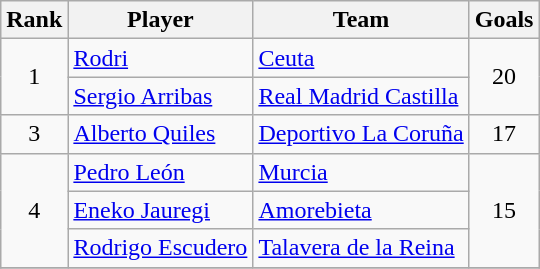<table class="wikitable" style="text-align:center">
<tr>
<th>Rank</th>
<th>Player</th>
<th>Team</th>
<th>Goals</th>
</tr>
<tr>
<td rowspan="2">1</td>
<td align="left"> <a href='#'>Rodri</a></td>
<td align="left"><a href='#'>Ceuta</a></td>
<td rowspan="2">20</td>
</tr>
<tr>
<td align="left"> <a href='#'>Sergio Arribas</a></td>
<td align="left"><a href='#'>Real Madrid Castilla</a></td>
</tr>
<tr>
<td>3</td>
<td align="left"> <a href='#'>Alberto Quiles</a></td>
<td align="left"><a href='#'>Deportivo La Coruña</a></td>
<td>17</td>
</tr>
<tr>
<td rowspan=3>4</td>
<td align="left"> <a href='#'>Pedro León</a></td>
<td align="left"><a href='#'>Murcia</a></td>
<td rowspan=3>15</td>
</tr>
<tr>
<td align="left"> <a href='#'>Eneko Jauregi</a></td>
<td align="left"><a href='#'>Amorebieta</a></td>
</tr>
<tr>
<td align="left"> <a href='#'>Rodrigo Escudero</a></td>
<td align="left"><a href='#'>Talavera de la Reina</a></td>
</tr>
<tr>
</tr>
</table>
